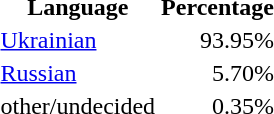<table class="standard">
<tr>
<th>Language</th>
<th>Percentage</th>
</tr>
<tr>
<td><a href='#'>Ukrainian</a></td>
<td align="right">93.95%</td>
</tr>
<tr>
<td><a href='#'>Russian</a></td>
<td align="right">5.70%</td>
</tr>
<tr>
<td>other/undecided</td>
<td align="right">0.35%</td>
</tr>
</table>
